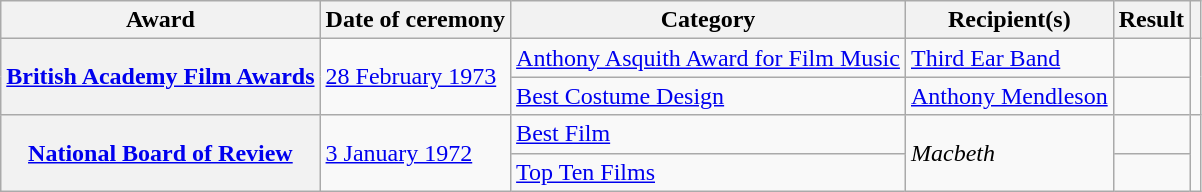<table class="wikitable plainrowheaders sortable">
<tr>
<th scope="col">Award</th>
<th scope="col">Date of ceremony</th>
<th scope="col">Category</th>
<th scope="col">Recipient(s)</th>
<th scope="col">Result</th>
<th scope="col" class="unsortable"></th>
</tr>
<tr>
<th scope="row" rowspan=2><a href='#'>British Academy Film Awards</a></th>
<td rowspan="2"><a href='#'>28 February 1973</a></td>
<td><a href='#'>Anthony Asquith Award for Film Music</a></td>
<td><a href='#'>Third Ear Band</a></td>
<td></td>
<td rowspan="2"></td>
</tr>
<tr>
<td><a href='#'>Best Costume Design</a></td>
<td><a href='#'>Anthony Mendleson</a> </td>
<td></td>
</tr>
<tr>
<th scope="row" rowspan=2><a href='#'>National Board of Review</a></th>
<td rowspan="2"><a href='#'>3 January 1972</a></td>
<td><a href='#'>Best Film</a></td>
<td rowspan="2"><em>Macbeth</em></td>
<td></td>
<td rowspan="2"></td>
</tr>
<tr>
<td><a href='#'>Top Ten Films</a></td>
<td></td>
</tr>
</table>
